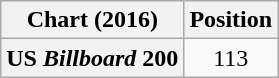<table class="wikitable sortable plainrowheaders" style="text-align:center">
<tr>
<th scope="col">Chart (2016)</th>
<th scope="col">Position</th>
</tr>
<tr>
<th scope="row">US <em>Billboard</em> 200</th>
<td>113</td>
</tr>
</table>
